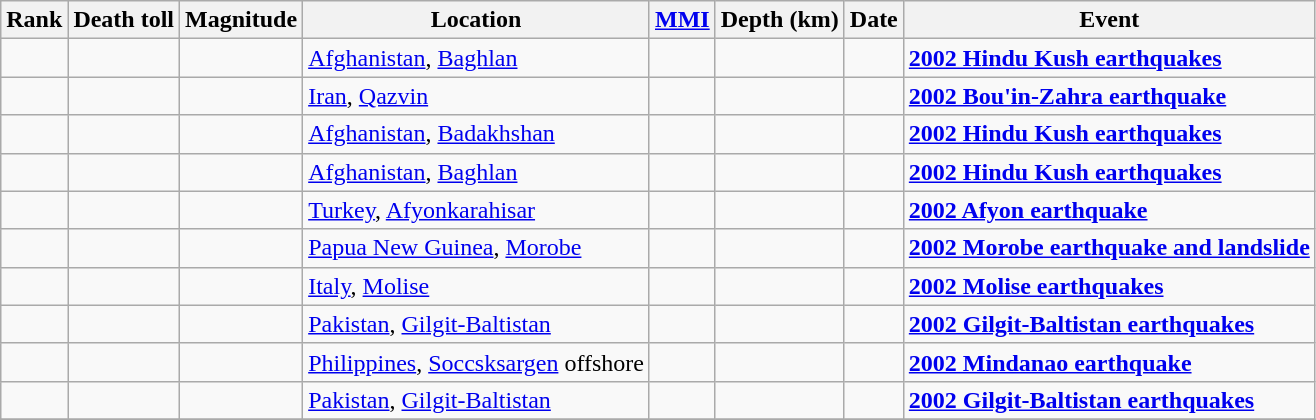<table class="sortable wikitable" style="font-size:100%;">
<tr>
<th>Rank</th>
<th>Death toll</th>
<th>Magnitude</th>
<th>Location</th>
<th><a href='#'>MMI</a></th>
<th>Depth (km)</th>
<th>Date</th>
<th>Event</th>
</tr>
<tr>
<td></td>
<td></td>
<td></td>
<td> <a href='#'>Afghanistan</a>, <a href='#'>Baghlan</a></td>
<td></td>
<td></td>
<td></td>
<td><strong><a href='#'>2002 Hindu Kush earthquakes</a></strong></td>
</tr>
<tr>
<td></td>
<td></td>
<td></td>
<td> <a href='#'>Iran</a>, <a href='#'>Qazvin</a></td>
<td></td>
<td></td>
<td></td>
<td><strong><a href='#'>2002 Bou'in-Zahra earthquake</a></strong></td>
</tr>
<tr>
<td></td>
<td></td>
<td></td>
<td> <a href='#'>Afghanistan</a>, <a href='#'>Badakhshan</a></td>
<td></td>
<td></td>
<td></td>
<td><strong><a href='#'>2002 Hindu Kush earthquakes</a></strong></td>
</tr>
<tr>
<td></td>
<td></td>
<td></td>
<td> <a href='#'>Afghanistan</a>, <a href='#'>Baghlan</a></td>
<td></td>
<td></td>
<td></td>
<td><strong><a href='#'>2002 Hindu Kush earthquakes</a></strong></td>
</tr>
<tr>
<td></td>
<td></td>
<td></td>
<td> <a href='#'>Turkey</a>, <a href='#'>Afyonkarahisar</a></td>
<td></td>
<td></td>
<td></td>
<td><strong><a href='#'>2002 Afyon earthquake</a></strong></td>
</tr>
<tr>
<td></td>
<td></td>
<td></td>
<td> <a href='#'>Papua New Guinea</a>, <a href='#'>Morobe</a></td>
<td></td>
<td></td>
<td></td>
<td><strong><a href='#'>2002 Morobe earthquake and landslide</a></strong></td>
</tr>
<tr>
<td></td>
<td></td>
<td></td>
<td> <a href='#'>Italy</a>, <a href='#'>Molise</a></td>
<td></td>
<td></td>
<td></td>
<td><strong><a href='#'>2002 Molise earthquakes</a></strong></td>
</tr>
<tr>
<td></td>
<td></td>
<td></td>
<td> <a href='#'>Pakistan</a>, <a href='#'>Gilgit-Baltistan</a></td>
<td></td>
<td></td>
<td></td>
<td><strong><a href='#'>2002 Gilgit-Baltistan earthquakes</a></strong></td>
</tr>
<tr>
<td></td>
<td></td>
<td></td>
<td> <a href='#'>Philippines</a>, <a href='#'>Soccsksargen</a> offshore</td>
<td></td>
<td></td>
<td></td>
<td><strong><a href='#'>2002 Mindanao earthquake</a></strong></td>
</tr>
<tr>
<td></td>
<td></td>
<td></td>
<td> <a href='#'>Pakistan</a>, <a href='#'>Gilgit-Baltistan</a></td>
<td></td>
<td></td>
<td></td>
<td><strong><a href='#'>2002 Gilgit-Baltistan earthquakes</a></strong></td>
</tr>
<tr>
</tr>
</table>
